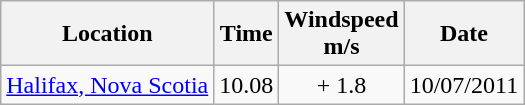<table class="wikitable" style= "text-align: center">
<tr>
<th>Location</th>
<th>Time</th>
<th>Windspeed<br>m/s</th>
<th>Date</th>
</tr>
<tr>
<td><a href='#'>Halifax, Nova Scotia</a></td>
<td>10.08</td>
<td>+ 1.8</td>
<td>10/07/2011</td>
</tr>
</table>
